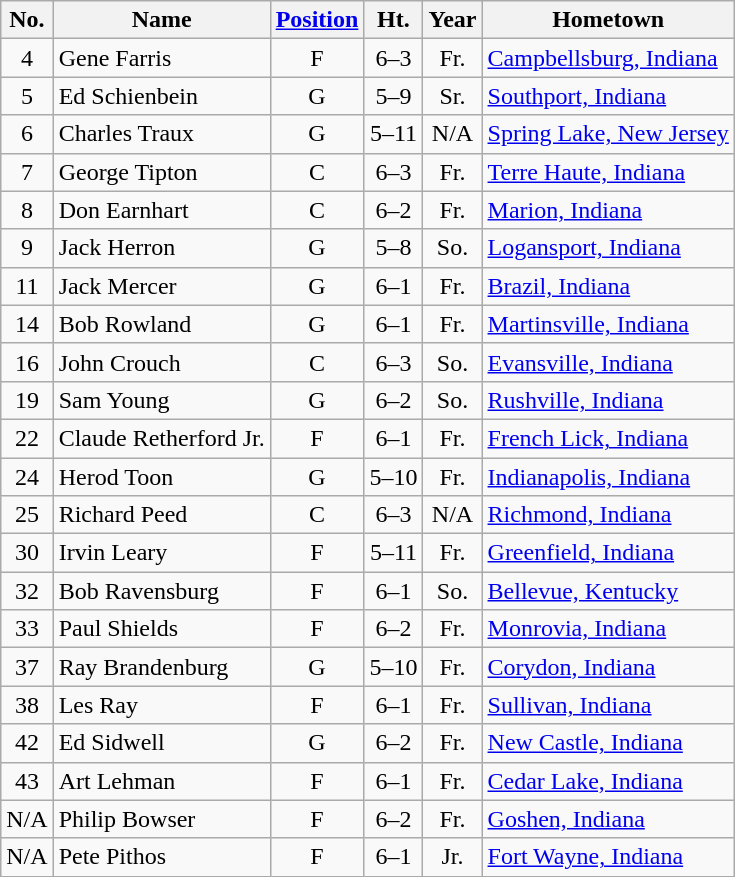<table class="wikitable" style="text-align:center">
<tr>
<th>No.</th>
<th>Name</th>
<th><a href='#'>Position</a></th>
<th>Ht.</th>
<th>Year</th>
<th>Hometown</th>
</tr>
<tr>
<td>4</td>
<td style="text-align:left">Gene Farris</td>
<td>F</td>
<td>6–3</td>
<td>Fr.</td>
<td style="text-align:left"><a href='#'>Campbellsburg, Indiana</a></td>
</tr>
<tr>
<td>5</td>
<td style="text-align:left">Ed Schienbein</td>
<td>G</td>
<td>5–9</td>
<td>Sr.</td>
<td style="text-align:left"><a href='#'>Southport, Indiana</a></td>
</tr>
<tr>
<td>6</td>
<td style="text-align:left">Charles Traux</td>
<td>G</td>
<td>5–11</td>
<td>N/A</td>
<td style="text-align:left"><a href='#'>Spring Lake, New Jersey</a></td>
</tr>
<tr>
<td>7</td>
<td style="text-align:left">George Tipton</td>
<td>C</td>
<td>6–3</td>
<td>Fr.</td>
<td style="text-align:left"><a href='#'>Terre Haute, Indiana</a></td>
</tr>
<tr>
<td>8</td>
<td style="text-align:left">Don Earnhart</td>
<td>C</td>
<td>6–2</td>
<td>Fr.</td>
<td style="text-align:left"><a href='#'>Marion, Indiana</a></td>
</tr>
<tr>
<td>9</td>
<td style="text-align:left">Jack Herron</td>
<td>G</td>
<td>5–8</td>
<td>So.</td>
<td style="text-align:left"><a href='#'>Logansport, Indiana</a></td>
</tr>
<tr>
<td>11</td>
<td style="text-align:left">Jack Mercer</td>
<td>G</td>
<td>6–1</td>
<td>Fr.</td>
<td style="text-align:left"><a href='#'>Brazil, Indiana</a></td>
</tr>
<tr>
<td>14</td>
<td style="text-align:left">Bob Rowland</td>
<td>G</td>
<td>6–1</td>
<td>Fr.</td>
<td style="text-align:left"><a href='#'>Martinsville, Indiana</a></td>
</tr>
<tr>
<td>16</td>
<td style="text-align:left">John Crouch</td>
<td>C</td>
<td>6–3</td>
<td>So.</td>
<td style="text-align:left"><a href='#'>Evansville, Indiana</a></td>
</tr>
<tr>
<td>19</td>
<td style="text-align:left">Sam Young</td>
<td>G</td>
<td>6–2</td>
<td>So.</td>
<td style="text-align:left"><a href='#'>Rushville, Indiana</a></td>
</tr>
<tr>
<td>22</td>
<td style="text-align:left">Claude Retherford Jr.</td>
<td>F</td>
<td>6–1</td>
<td>Fr.</td>
<td style="text-align:left"><a href='#'>French Lick, Indiana</a></td>
</tr>
<tr>
<td>24</td>
<td style="text-align:left">Herod Toon</td>
<td>G</td>
<td>5–10</td>
<td>Fr.</td>
<td style="text-align:left"><a href='#'>Indianapolis, Indiana</a></td>
</tr>
<tr>
<td>25</td>
<td style="text-align:left">Richard Peed</td>
<td>C</td>
<td>6–3</td>
<td>N/A</td>
<td style="text-align:left"><a href='#'>Richmond, Indiana</a></td>
</tr>
<tr>
<td>30</td>
<td style="text-align:left">Irvin Leary</td>
<td>F</td>
<td>5–11</td>
<td>Fr.</td>
<td style="text-align:left"><a href='#'>Greenfield, Indiana</a></td>
</tr>
<tr>
<td>32</td>
<td style="text-align:left">Bob Ravensburg</td>
<td>F</td>
<td>6–1</td>
<td>So.</td>
<td style="text-align:left"><a href='#'>Bellevue, Kentucky</a></td>
</tr>
<tr>
<td>33</td>
<td style="text-align:left">Paul Shields</td>
<td>F</td>
<td>6–2</td>
<td>Fr.</td>
<td style="text-align:left"><a href='#'>Monrovia, Indiana</a></td>
</tr>
<tr>
<td>37</td>
<td style="text-align:left">Ray Brandenburg</td>
<td>G</td>
<td>5–10</td>
<td>Fr.</td>
<td style="text-align:left"><a href='#'>Corydon, Indiana</a></td>
</tr>
<tr>
<td>38</td>
<td style="text-align:left">Les Ray</td>
<td>F</td>
<td>6–1</td>
<td>Fr.</td>
<td style="text-align:left"><a href='#'>Sullivan, Indiana</a></td>
</tr>
<tr>
<td>42</td>
<td style="text-align:left">Ed Sidwell</td>
<td>G</td>
<td>6–2</td>
<td>Fr.</td>
<td style="text-align:left"><a href='#'>New Castle, Indiana</a></td>
</tr>
<tr>
<td>43</td>
<td style="text-align:left">Art Lehman</td>
<td>F</td>
<td>6–1</td>
<td>Fr.</td>
<td style="text-align:left"><a href='#'>Cedar Lake, Indiana</a></td>
</tr>
<tr>
<td>N/A</td>
<td style="text-align:left">Philip Bowser</td>
<td>F</td>
<td>6–2</td>
<td>Fr.</td>
<td style="text-align:left"><a href='#'>Goshen, Indiana</a></td>
</tr>
<tr>
<td>N/A</td>
<td style="text-align:left">Pete Pithos</td>
<td>F</td>
<td>6–1</td>
<td>Jr.</td>
<td style="text-align:left"><a href='#'>Fort Wayne, Indiana</a></td>
</tr>
</table>
